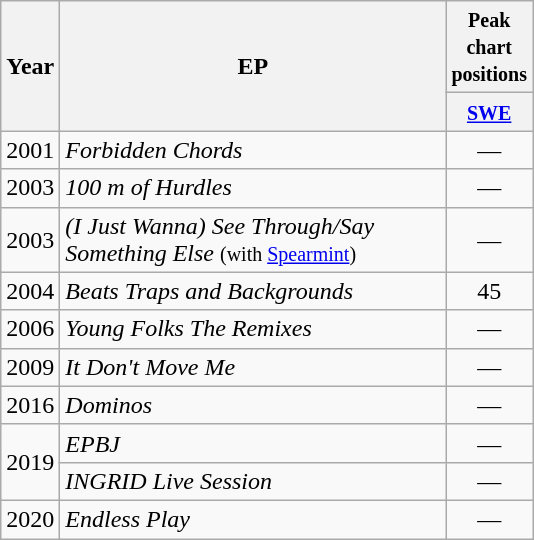<table class="wikitable">
<tr>
<th style="width:25px;" rowspan="2">Year</th>
<th style="width:250px;" rowspan="2">EP</th>
<th><small>Peak chart positions</small></th>
</tr>
<tr>
<th width="5"><small><a href='#'>SWE</a></small></th>
</tr>
<tr>
<td style="text-align:center;">2001</td>
<td><em>Forbidden Chords</em></td>
<td style="text-align:center;">—</td>
</tr>
<tr>
<td style="text-align:center;">2003</td>
<td><em>100 m of Hurdles</em></td>
<td style="text-align:center;">—</td>
</tr>
<tr>
<td style="text-align:center;">2003</td>
<td><em>(I Just Wanna) See Through/Say Something Else</em> <small>(with <a href='#'>Spearmint</a>)</small></td>
<td style="text-align:center;">—</td>
</tr>
<tr>
<td style="text-align:center;">2004</td>
<td><em>Beats Traps and Backgrounds</em></td>
<td style="text-align:center;">45</td>
</tr>
<tr>
<td style="text-align:center;">2006</td>
<td><em>Young Folks The Remixes</em></td>
<td style="text-align:center;">—</td>
</tr>
<tr>
<td style="text-align:center;">2009</td>
<td><em>It Don't Move Me</em></td>
<td style="text-align:center;">—</td>
</tr>
<tr>
<td style="text-align:center;">2016</td>
<td><em>Dominos</em></td>
<td style="text-align:center;">—</td>
</tr>
<tr>
<td rowspan="2" style="text-align:center;">2019</td>
<td><em>EPBJ</em></td>
<td style="text-align:center;">—</td>
</tr>
<tr>
<td><em>INGRID Live Session</em></td>
<td style="text-align:center;">—</td>
</tr>
<tr>
<td style="text-align:center;">2020</td>
<td><em>Endless Play</em></td>
<td style="text-align:center;">—</td>
</tr>
</table>
